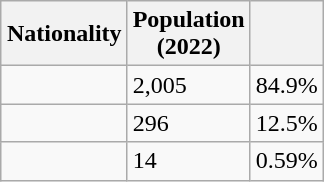<table class="wikitable" style="float:right">
<tr>
<th>Nationality</th>
<th>Population<br>(2022)</th>
<th></th>
</tr>
<tr>
<td></td>
<td>2,005</td>
<td>84.9%</td>
</tr>
<tr>
<td></td>
<td>296</td>
<td>12.5%</td>
</tr>
<tr>
<td></td>
<td>14</td>
<td>0.59%</td>
</tr>
</table>
